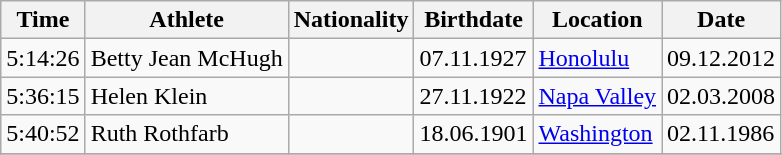<table class="wikitable">
<tr>
<th>Time</th>
<th>Athlete</th>
<th>Nationality</th>
<th>Birthdate</th>
<th>Location</th>
<th>Date</th>
</tr>
<tr>
<td>5:14:26</td>
<td>Betty Jean McHugh</td>
<td></td>
<td>07.11.1927</td>
<td><a href='#'>Honolulu</a></td>
<td>09.12.2012</td>
</tr>
<tr>
<td>5:36:15</td>
<td>Helen Klein</td>
<td></td>
<td>27.11.1922</td>
<td><a href='#'>Napa Valley</a></td>
<td>02.03.2008</td>
</tr>
<tr>
<td>5:40:52</td>
<td>Ruth Rothfarb</td>
<td></td>
<td>18.06.1901</td>
<td><a href='#'>Washington</a></td>
<td>02.11.1986</td>
</tr>
<tr>
</tr>
</table>
